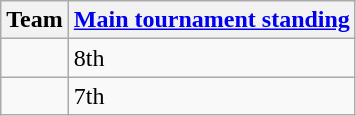<table class="wikitable sortable" style="text-align: left;">
<tr>
<th>Team</th>
<th><a href='#'>Main tournament standing</a></th>
</tr>
<tr>
<td align="left"></td>
<td>8th</td>
</tr>
<tr>
<td align="left"></td>
<td>7th</td>
</tr>
</table>
